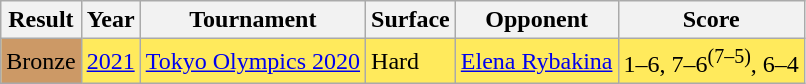<table class="sortable wikitable">
<tr>
<th>Result</th>
<th>Year</th>
<th>Tournament</th>
<th>Surface</th>
<th>Opponent</th>
<th class="unsortable">Score</th>
</tr>
<tr bgcolor=FFEA5C>
<td bgcolor=cc9966>Bronze</td>
<td><a href='#'>2021</a></td>
<td><a href='#'>Tokyo Olympics 2020</a></td>
<td>Hard</td>
<td> <a href='#'>Elena Rybakina</a></td>
<td>1–6, 7–6<sup>(7–5)</sup>, 6–4</td>
</tr>
</table>
